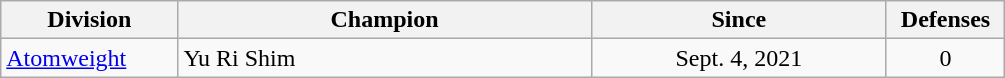<table class="wikitable">
<tr>
<th style="width:15%;">Division</th>
<th style="width:35%;">Champion</th>
<th style="width:25%;">Since</th>
<th style="width:10%;">Defenses</th>
</tr>
<tr>
<td><a href='#'>Atomweight</a></td>
<td> Yu Ri Shim</td>
<td style="text-align:center;">Sept. 4, 2021</td>
<td style="text-align:center;">0</td>
</tr>
</table>
